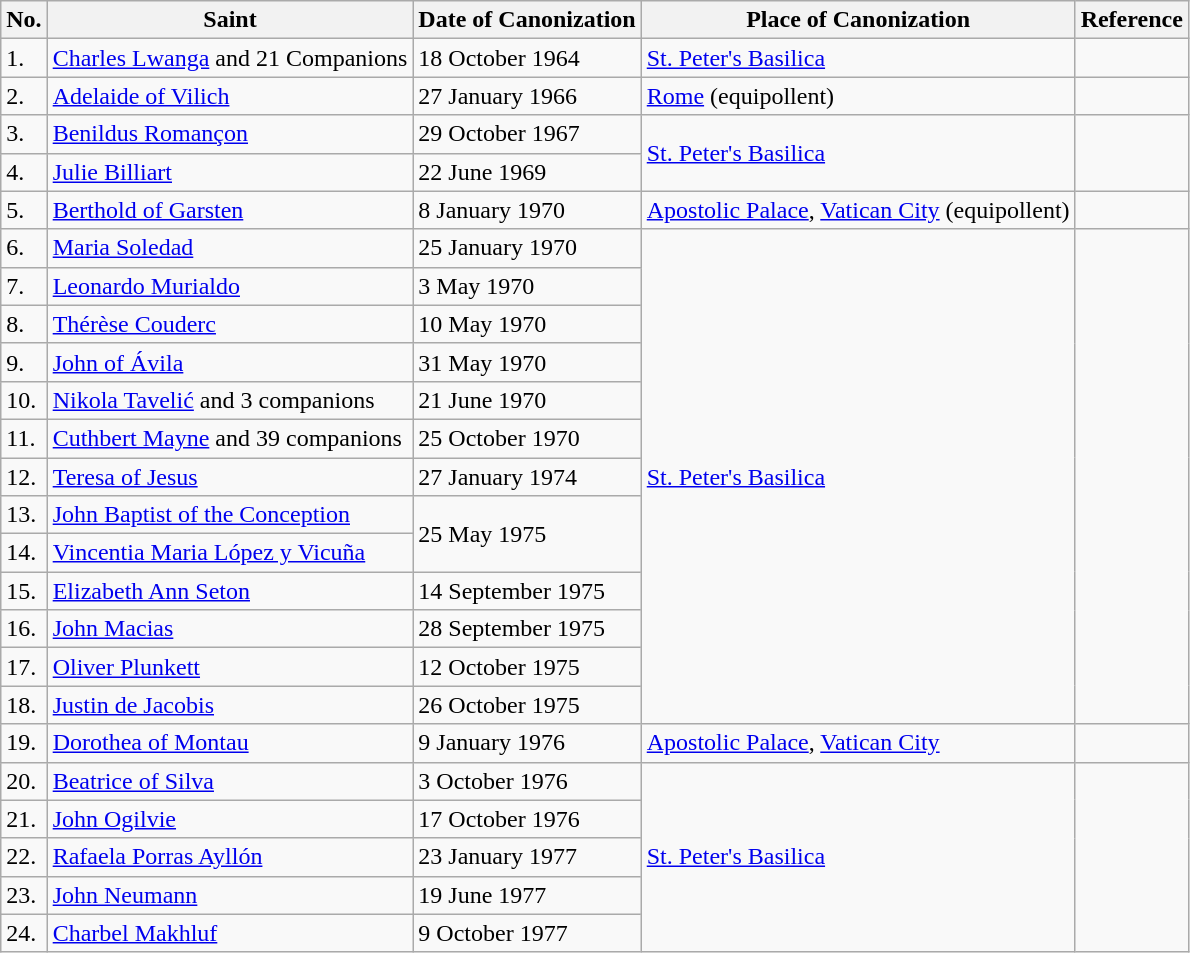<table class="wikitable">
<tr>
<th>No.</th>
<th>Saint</th>
<th>Date of Canonization</th>
<th>Place of Canonization</th>
<th>Reference</th>
</tr>
<tr>
<td>1.</td>
<td><a href='#'>Charles Lwanga</a> and 21 Companions</td>
<td>18 October 1964</td>
<td><a href='#'>St. Peter's Basilica</a></td>
<td></td>
</tr>
<tr>
<td>2.</td>
<td><a href='#'>Adelaide of Vilich</a></td>
<td>27 January 1966</td>
<td><a href='#'>Rome</a> (equipollent)</td>
<td></td>
</tr>
<tr>
<td>3.</td>
<td><a href='#'>Benildus Romançon</a></td>
<td>29 October 1967</td>
<td rowspan="2"><a href='#'>St. Peter's Basilica</a></td>
<td rowspan="2"></td>
</tr>
<tr>
<td>4.</td>
<td><a href='#'>Julie Billiart</a></td>
<td>22 June 1969</td>
</tr>
<tr>
<td>5.</td>
<td><a href='#'>Berthold of Garsten</a></td>
<td>8 January 1970</td>
<td><a href='#'>Apostolic Palace</a>, <a href='#'>Vatican City</a> (equipollent)</td>
<td></td>
</tr>
<tr>
<td>6.</td>
<td><a href='#'>Maria Soledad</a></td>
<td>25 January 1970</td>
<td rowspan="13"><a href='#'>St. Peter's Basilica</a></td>
<td rowspan="13"></td>
</tr>
<tr>
<td>7.</td>
<td><a href='#'>Leonardo Murialdo</a></td>
<td>3 May 1970</td>
</tr>
<tr>
<td>8.</td>
<td><a href='#'>Thérèse Couderc</a></td>
<td>10 May 1970</td>
</tr>
<tr>
<td>9.</td>
<td><a href='#'>John of Ávila</a></td>
<td>31 May 1970</td>
</tr>
<tr>
<td>10.</td>
<td><a href='#'>Nikola Tavelić</a> and 3 companions</td>
<td>21 June 1970</td>
</tr>
<tr>
<td>11.</td>
<td><a href='#'>Cuthbert Mayne</a> and 39 companions</td>
<td>25 October 1970</td>
</tr>
<tr>
<td>12.</td>
<td><a href='#'>Teresa of Jesus</a></td>
<td>27 January 1974</td>
</tr>
<tr>
<td>13.</td>
<td><a href='#'>John Baptist of the Conception</a></td>
<td rowspan="2">25 May 1975</td>
</tr>
<tr>
<td>14.</td>
<td><a href='#'>Vincentia Maria López y Vicuña</a></td>
</tr>
<tr>
<td>15.</td>
<td><a href='#'>Elizabeth Ann Seton</a></td>
<td>14 September 1975</td>
</tr>
<tr>
<td>16.</td>
<td><a href='#'>John Macias</a></td>
<td>28 September 1975</td>
</tr>
<tr>
<td>17.</td>
<td><a href='#'>Oliver Plunkett</a></td>
<td>12 October 1975</td>
</tr>
<tr>
<td>18.</td>
<td><a href='#'>Justin de Jacobis</a></td>
<td>26 October 1975</td>
</tr>
<tr>
<td>19.</td>
<td><a href='#'>Dorothea of Montau</a></td>
<td>9 January 1976</td>
<td><a href='#'>Apostolic Palace</a>, <a href='#'>Vatican City</a></td>
<td></td>
</tr>
<tr>
<td>20.</td>
<td><a href='#'>Beatrice of Silva</a></td>
<td>3 October 1976</td>
<td rowspan="5"><a href='#'>St. Peter's Basilica</a></td>
<td rowspan="5"></td>
</tr>
<tr>
<td>21.</td>
<td><a href='#'>John Ogilvie</a></td>
<td>17 October 1976</td>
</tr>
<tr>
<td>22.</td>
<td><a href='#'>Rafaela Porras Ayllón</a></td>
<td>23 January 1977</td>
</tr>
<tr>
<td>23.</td>
<td><a href='#'>John Neumann</a></td>
<td>19 June 1977</td>
</tr>
<tr>
<td>24.</td>
<td><a href='#'>Charbel Makhluf</a></td>
<td>9 October 1977</td>
</tr>
</table>
